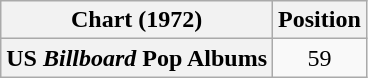<table class="wikitable sortable plainrowheaders" style="text-align:center;">
<tr>
<th scope="col">Chart (1972)</th>
<th scope="col">Position</th>
</tr>
<tr>
<th scope="row">US <em>Billboard</em> Pop Albums</th>
<td>59</td>
</tr>
</table>
